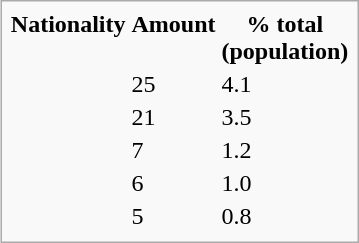<table class="infobox" style="float:right;">
<tr \>
<th>Nationality</th>
<th>Amount</th>
<th>% total<br>(population)</th>
</tr>
<tr>
<td></td>
<td>25</td>
<td>4.1</td>
</tr>
<tr>
<td></td>
<td>21</td>
<td>3.5</td>
</tr>
<tr>
<td></td>
<td>7</td>
<td>1.2</td>
</tr>
<tr>
<td></td>
<td>6</td>
<td>1.0</td>
</tr>
<tr>
<td></td>
<td>5</td>
<td>0.8</td>
</tr>
<tr>
</tr>
</table>
